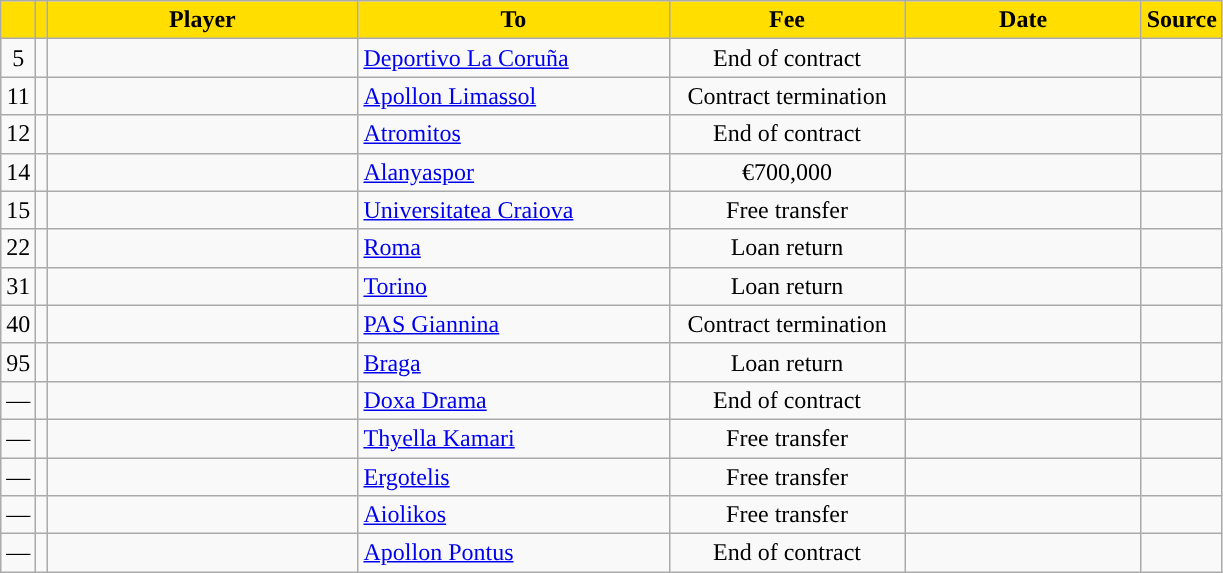<table class="wikitable sortable">
<tr>
<th style="background:#FFDE00"></th>
<th style="background:#FFDE00"></th>
<th width=200 style="background:#FFDE00">Player</th>
<th width=200 style="background:#FFDE00">To</th>
<th width=150 style="background:#FFDE00">Fee</th>
<th width=150 style="background:#FFDE00">Date</th>
<th style="background:#FFDE00">Source</th>
</tr>
<tr>
<td align=center>5</td>
<td align=center></td>
<td></td>
<td> <a href='#'>Deportivo La Coruña</a></td>
<td align=center>End of contract</td>
<td align=center></td>
<td align=center></td>
</tr>
<tr>
<td align=center>11</td>
<td align=center></td>
<td></td>
<td> <a href='#'>Apollon Limassol</a></td>
<td align=center>Contract termination</td>
<td align=center></td>
<td align=center></td>
</tr>
<tr>
<td align=center>12</td>
<td align=center></td>
<td></td>
<td> <a href='#'>Atromitos</a></td>
<td align=center>End of contract</td>
<td align=center></td>
<td align=center></td>
</tr>
<tr>
<td align=center>14</td>
<td align=center></td>
<td></td>
<td> <a href='#'>Alanyaspor</a></td>
<td align=center>€700,000</td>
<td align=center></td>
<td align=center></td>
</tr>
<tr>
<td align=center>15</td>
<td align=center></td>
<td></td>
<td> <a href='#'>Universitatea Craiova</a></td>
<td align=center>Free transfer</td>
<td align=center></td>
<td align=center></td>
</tr>
<tr>
<td align=center>22</td>
<td align=center></td>
<td></td>
<td> <a href='#'>Roma</a></td>
<td align=center>Loan return</td>
<td align=center></td>
<td align=center></td>
</tr>
<tr>
<td align=center>31</td>
<td align=center></td>
<td></td>
<td> <a href='#'>Torino</a></td>
<td align=center>Loan return</td>
<td align=center></td>
<td align=center></td>
</tr>
<tr>
<td align=center>40</td>
<td align=center></td>
<td></td>
<td> <a href='#'>PAS Giannina</a></td>
<td align=center>Contract termination</td>
<td align=center></td>
<td align=center></td>
</tr>
<tr>
<td align=center>95</td>
<td align=center></td>
<td></td>
<td> <a href='#'>Braga</a></td>
<td align=center>Loan return</td>
<td align=center></td>
<td align=center></td>
</tr>
<tr>
<td align=center>—</td>
<td align=center></td>
<td></td>
<td> <a href='#'>Doxa Drama</a></td>
<td align=center>End of contract</td>
<td align=center></td>
<td align=center></td>
</tr>
<tr>
<td align=center>—</td>
<td align=center></td>
<td></td>
<td> <a href='#'>Thyella Kamari</a></td>
<td align=center>Free transfer</td>
<td align=center></td>
<td align=center></td>
</tr>
<tr>
<td align=center>—</td>
<td align=center></td>
<td></td>
<td> <a href='#'>Ergotelis</a></td>
<td align=center>Free transfer</td>
<td align=center></td>
<td align=center></td>
</tr>
<tr>
<td align=center>—</td>
<td align=center></td>
<td></td>
<td> <a href='#'>Aiolikos</a></td>
<td align=center>Free transfer</td>
<td align=center></td>
<td align=center></td>
</tr>
<tr>
<td align=center>—</td>
<td align=center></td>
<td></td>
<td> <a href='#'>Apollon Pontus</a></td>
<td align=center>End of contract</td>
<td align=center></td>
<td align=center></td>
</tr>
</table>
